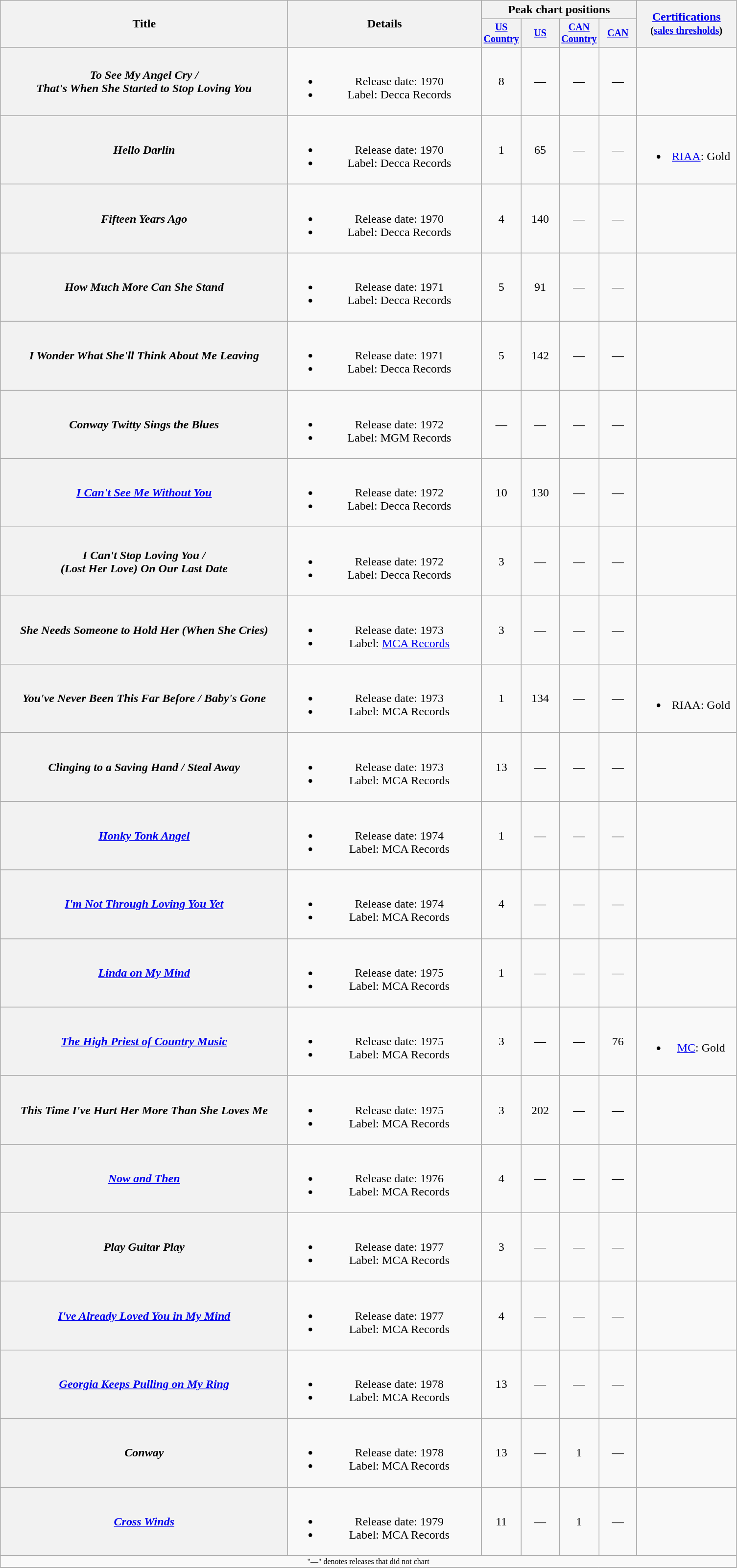<table class="wikitable plainrowheaders" style="text-align:center;">
<tr>
<th rowspan="2" style="width:24em;">Title</th>
<th rowspan="2" style="width:16em;">Details</th>
<th colspan="4">Peak chart positions</th>
<th rowspan="2" style="width:8em;"><a href='#'>Certifications</a><br><small>(<a href='#'>sales thresholds</a>)</small></th>
</tr>
<tr style="font-size:smaller;">
<th width="45"><a href='#'>US Country</a></th>
<th width="45"><a href='#'>US</a></th>
<th width="45"><a href='#'>CAN Country</a></th>
<th width="45"><a href='#'>CAN</a></th>
</tr>
<tr>
<th scope="row"><em>To See My Angel Cry /<br>That's When She Started to Stop Loving You</em></th>
<td><br><ul><li>Release date: 1970</li><li>Label: Decca Records</li></ul></td>
<td>8</td>
<td>—</td>
<td>—</td>
<td>—</td>
<td></td>
</tr>
<tr>
<th scope="row"><em>Hello Darlin</em></th>
<td><br><ul><li>Release date: 1970</li><li>Label: Decca Records</li></ul></td>
<td>1</td>
<td>65</td>
<td>—</td>
<td>—</td>
<td><br><ul><li><a href='#'>RIAA</a>: Gold</li></ul></td>
</tr>
<tr>
<th scope="row"><em>Fifteen Years Ago</em></th>
<td><br><ul><li>Release date: 1970</li><li>Label: Decca Records</li></ul></td>
<td>4</td>
<td>140</td>
<td>—</td>
<td>—</td>
<td></td>
</tr>
<tr>
<th scope="row"><em>How Much More Can She Stand</em></th>
<td><br><ul><li>Release date: 1971</li><li>Label: Decca Records</li></ul></td>
<td>5</td>
<td>91</td>
<td>—</td>
<td>—</td>
<td></td>
</tr>
<tr>
<th scope="row"><em>I Wonder What She'll Think About Me Leaving</em></th>
<td><br><ul><li>Release date: 1971</li><li>Label: Decca Records</li></ul></td>
<td>5</td>
<td>142</td>
<td>—</td>
<td>—</td>
<td></td>
</tr>
<tr>
<th scope="row"><em>Conway Twitty Sings the Blues</em></th>
<td><br><ul><li>Release date: 1972</li><li>Label: MGM Records</li></ul></td>
<td>—</td>
<td>—</td>
<td>—</td>
<td>—</td>
<td></td>
</tr>
<tr>
<th scope="row"><em><a href='#'>I Can't See Me Without You</a></em></th>
<td><br><ul><li>Release date: 1972</li><li>Label: Decca Records</li></ul></td>
<td>10</td>
<td>130</td>
<td>—</td>
<td>—</td>
<td></td>
</tr>
<tr>
<th scope="row"><em>I Can't Stop Loving You /<br>(Lost Her Love) On Our Last Date</em></th>
<td><br><ul><li>Release date: 1972</li><li>Label: Decca Records</li></ul></td>
<td>3</td>
<td>—</td>
<td>—</td>
<td>—</td>
<td></td>
</tr>
<tr>
<th scope="row"><em>She Needs Someone to Hold Her (When She Cries)</em></th>
<td><br><ul><li>Release date: 1973</li><li>Label: <a href='#'>MCA Records</a></li></ul></td>
<td>3</td>
<td>—</td>
<td>—</td>
<td>—</td>
<td></td>
</tr>
<tr>
<th scope="row"><em>You've Never Been This Far Before / Baby's Gone</em></th>
<td><br><ul><li>Release date: 1973</li><li>Label: MCA Records</li></ul></td>
<td>1</td>
<td>134</td>
<td>—</td>
<td>—</td>
<td><br><ul><li>RIAA: Gold</li></ul></td>
</tr>
<tr>
<th scope="row"><em>Clinging to a Saving Hand / Steal Away</em></th>
<td><br><ul><li>Release date: 1973</li><li>Label: MCA Records</li></ul></td>
<td>13</td>
<td>—</td>
<td>—</td>
<td>—</td>
<td></td>
</tr>
<tr>
<th scope="row"><em><a href='#'>Honky Tonk Angel</a></em></th>
<td><br><ul><li>Release date: 1974</li><li>Label: MCA Records</li></ul></td>
<td>1</td>
<td>—</td>
<td>—</td>
<td>—</td>
<td></td>
</tr>
<tr>
<th scope="row"><em><a href='#'>I'm Not Through Loving You Yet</a></em></th>
<td><br><ul><li>Release date: 1974</li><li>Label: MCA Records</li></ul></td>
<td>4</td>
<td>—</td>
<td>—</td>
<td>—</td>
<td></td>
</tr>
<tr>
<th scope="row"><em><a href='#'>Linda on My Mind</a></em></th>
<td><br><ul><li>Release date: 1975</li><li>Label: MCA Records</li></ul></td>
<td>1</td>
<td>—</td>
<td>—</td>
<td>—</td>
<td></td>
</tr>
<tr>
<th scope="row"><em><a href='#'>The High Priest of Country Music</a></em></th>
<td><br><ul><li>Release date: 1975</li><li>Label: MCA Records</li></ul></td>
<td>3</td>
<td>—</td>
<td>—</td>
<td>76</td>
<td><br><ul><li><a href='#'>MC</a>: Gold</li></ul></td>
</tr>
<tr>
<th scope="row"><em>This Time I've Hurt Her More Than She Loves Me</em></th>
<td><br><ul><li>Release date: 1975</li><li>Label: MCA Records</li></ul></td>
<td>3</td>
<td>202</td>
<td>—</td>
<td>—</td>
<td></td>
</tr>
<tr>
<th scope="row"><em><a href='#'>Now and Then</a></em></th>
<td><br><ul><li>Release date: 1976</li><li>Label: MCA Records</li></ul></td>
<td>4</td>
<td>—</td>
<td>—</td>
<td>—</td>
<td></td>
</tr>
<tr>
<th scope="row"><em>Play Guitar Play</em></th>
<td><br><ul><li>Release date: 1977</li><li>Label: MCA Records</li></ul></td>
<td>3</td>
<td>—</td>
<td>—</td>
<td>—</td>
<td></td>
</tr>
<tr>
<th scope="row"><em><a href='#'>I've Already Loved You in My Mind</a></em></th>
<td><br><ul><li>Release date: 1977</li><li>Label: MCA Records</li></ul></td>
<td>4</td>
<td>—</td>
<td>—</td>
<td>—</td>
<td></td>
</tr>
<tr>
<th scope="row"><em><a href='#'>Georgia Keeps Pulling on My Ring</a></em></th>
<td><br><ul><li>Release date: 1978</li><li>Label: MCA Records</li></ul></td>
<td>13</td>
<td>—</td>
<td>—</td>
<td>—</td>
<td></td>
</tr>
<tr>
<th scope="row"><em>Conway</em></th>
<td><br><ul><li>Release date: 1978</li><li>Label: MCA Records</li></ul></td>
<td>13</td>
<td>—</td>
<td>1</td>
<td>—</td>
<td></td>
</tr>
<tr>
<th scope="row"><em><a href='#'>Cross Winds</a></em></th>
<td><br><ul><li>Release date: 1979</li><li>Label: MCA Records</li></ul></td>
<td>11</td>
<td>—</td>
<td>1</td>
<td>—</td>
<td></td>
</tr>
<tr>
<td colspan="7" style="font-size:8pt">"—" denotes releases that did not chart</td>
</tr>
<tr>
</tr>
</table>
